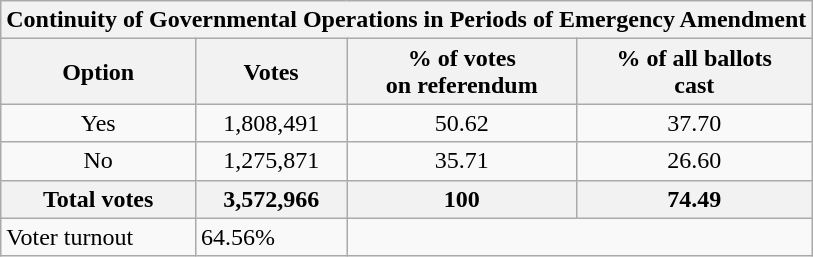<table class="wikitable">
<tr>
<th colspan=4 text align=center>Continuity of Governmental Operations in Periods of Emergency Amendment</th>
</tr>
<tr>
<th>Option</th>
<th>Votes</th>
<th>% of votes<br>on referendum</th>
<th>% of all ballots<br>cast</th>
</tr>
<tr>
<td text align=center>Yes</td>
<td text align=center>1,808,491</td>
<td text align=center>50.62</td>
<td text align=center>37.70</td>
</tr>
<tr>
<td text align=center>No</td>
<td text align=center>1,275,871</td>
<td text align=center>35.71</td>
<td text align=center>26.60</td>
</tr>
<tr>
<th text align=center>Total votes</th>
<th text align=center><strong>3,572,966</strong></th>
<th text align=center><strong>100</strong></th>
<th text align=center><strong>74.49</strong></th>
</tr>
<tr>
<td>Voter turnout</td>
<td>64.56%</td>
</tr>
</table>
